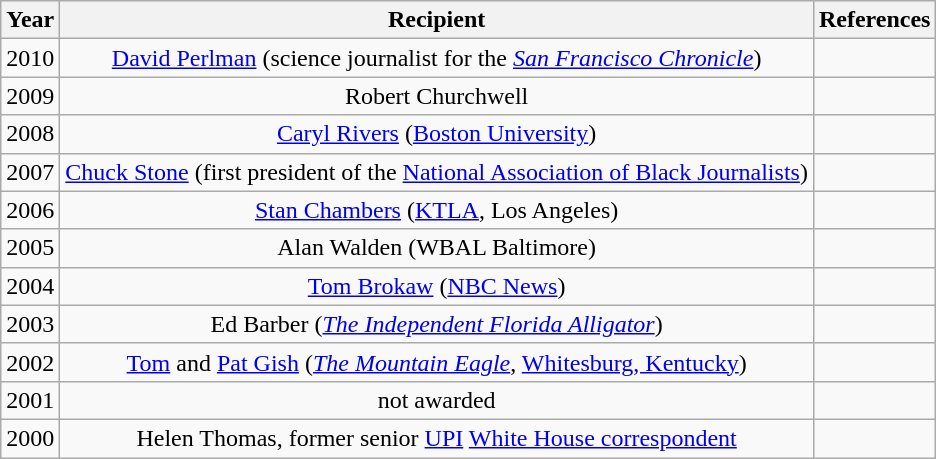<table class="wikitable" style="text-align:center">
<tr>
<th>Year</th>
<th>Recipient</th>
<th>References</th>
</tr>
<tr>
<td>2010</td>
<td><a href='#'>David Perlman</a> (science journalist for the <em><a href='#'>San Francisco Chronicle</a></em>)</td>
<td></td>
</tr>
<tr>
<td>2009</td>
<td>Robert Churchwell</td>
<td></td>
</tr>
<tr>
<td>2008</td>
<td><a href='#'>Caryl Rivers</a> (<a href='#'>Boston University</a>)</td>
<td></td>
</tr>
<tr>
<td>2007</td>
<td><a href='#'>Chuck Stone</a> (first president of the <a href='#'>National Association of Black Journalists</a>)</td>
<td></td>
</tr>
<tr>
<td>2006</td>
<td><a href='#'>Stan Chambers</a> (<a href='#'>KTLA</a>, Los Angeles)</td>
<td></td>
</tr>
<tr>
<td>2005</td>
<td>Alan Walden (WBAL Baltimore)</td>
<td></td>
</tr>
<tr>
<td>2004</td>
<td><a href='#'>Tom Brokaw</a> (<a href='#'>NBC News</a>)</td>
<td></td>
</tr>
<tr>
<td>2003</td>
<td>Ed Barber (<em><a href='#'>The Independent Florida Alligator</a></em>)</td>
<td></td>
</tr>
<tr>
<td>2002</td>
<td><a href='#'>Tom</a> and <a href='#'>Pat Gish</a> (<a href='#'><em>The Mountain Eagle</em></a>, <a href='#'>Whitesburg, Kentucky</a>)</td>
<td></td>
</tr>
<tr>
<td>2001</td>
<td>not awarded</td>
<td></td>
</tr>
<tr>
<td>2000</td>
<td>Helen Thomas, former senior <a href='#'>UPI</a> <a href='#'>White House correspondent</a></td>
<td></td>
</tr>
</table>
